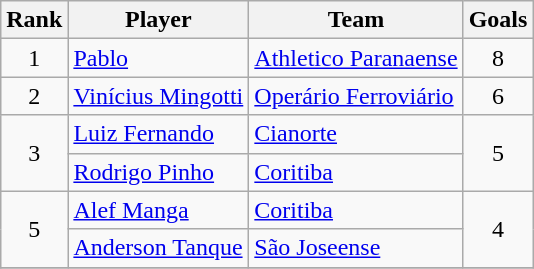<table class="wikitable" style="text-align:left">
<tr>
<th>Rank</th>
<th>Player</th>
<th>Team</th>
<th>Goals</th>
</tr>
<tr>
<td align=center>1</td>
<td> <a href='#'>Pablo</a></td>
<td><a href='#'>Athletico Paranaense</a></td>
<td align=center>8</td>
</tr>
<tr>
<td align=center>2</td>
<td> <a href='#'>Vinícius Mingotti</a></td>
<td><a href='#'>Operário Ferroviário</a></td>
<td align=center>6</td>
</tr>
<tr>
<td rowspan=2 align=Center>3</td>
<td> <a href='#'>Luiz Fernando</a></td>
<td><a href='#'>Cianorte</a></td>
<td rowspan=2 align=center>5</td>
</tr>
<tr>
<td> <a href='#'>Rodrigo Pinho</a></td>
<td><a href='#'>Coritiba</a></td>
</tr>
<tr>
<td rowspan=2 align=center>5</td>
<td> <a href='#'>Alef Manga</a></td>
<td><a href='#'>Coritiba</a></td>
<td rowspan=2 align=center>4</td>
</tr>
<tr>
<td> <a href='#'>Anderson Tanque</a></td>
<td><a href='#'>São Joseense</a></td>
</tr>
<tr>
</tr>
</table>
